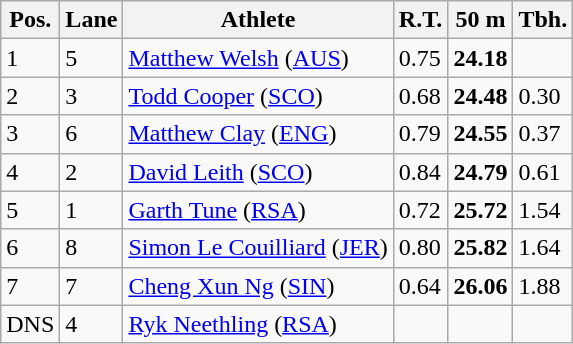<table class="wikitable">
<tr>
<th>Pos.</th>
<th>Lane</th>
<th>Athlete</th>
<th>R.T.</th>
<th>50 m</th>
<th>Tbh.</th>
</tr>
<tr>
<td>1</td>
<td>5</td>
<td> <a href='#'>Matthew Welsh</a> (<a href='#'>AUS</a>)</td>
<td>0.75</td>
<td><strong>24.18</strong></td>
<td> </td>
</tr>
<tr>
<td>2</td>
<td>3</td>
<td> <a href='#'>Todd Cooper</a> (<a href='#'>SCO</a>)</td>
<td>0.68</td>
<td><strong>24.48</strong></td>
<td>0.30</td>
</tr>
<tr>
<td>3</td>
<td>6</td>
<td> <a href='#'>Matthew Clay</a> (<a href='#'>ENG</a>)</td>
<td>0.79</td>
<td><strong>24.55</strong></td>
<td>0.37</td>
</tr>
<tr>
<td>4</td>
<td>2</td>
<td> <a href='#'>David Leith</a> (<a href='#'>SCO</a>)</td>
<td>0.84</td>
<td><strong>24.79</strong></td>
<td>0.61</td>
</tr>
<tr>
<td>5</td>
<td>1</td>
<td> <a href='#'>Garth Tune</a> (<a href='#'>RSA</a>)</td>
<td>0.72</td>
<td><strong>25.72</strong></td>
<td>1.54</td>
</tr>
<tr>
<td>6</td>
<td>8</td>
<td> <a href='#'>Simon Le Couilliard</a> (<a href='#'>JER</a>)</td>
<td>0.80</td>
<td><strong>25.82</strong></td>
<td>1.64</td>
</tr>
<tr>
<td>7</td>
<td>7</td>
<td> <a href='#'>Cheng Xun Ng</a> (<a href='#'>SIN</a>)</td>
<td>0.64</td>
<td><strong>26.06</strong></td>
<td>1.88</td>
</tr>
<tr>
<td>DNS</td>
<td>4</td>
<td> <a href='#'>Ryk Neethling</a> (<a href='#'>RSA</a>)</td>
<td> </td>
<td><strong> </strong></td>
<td> </td>
</tr>
</table>
